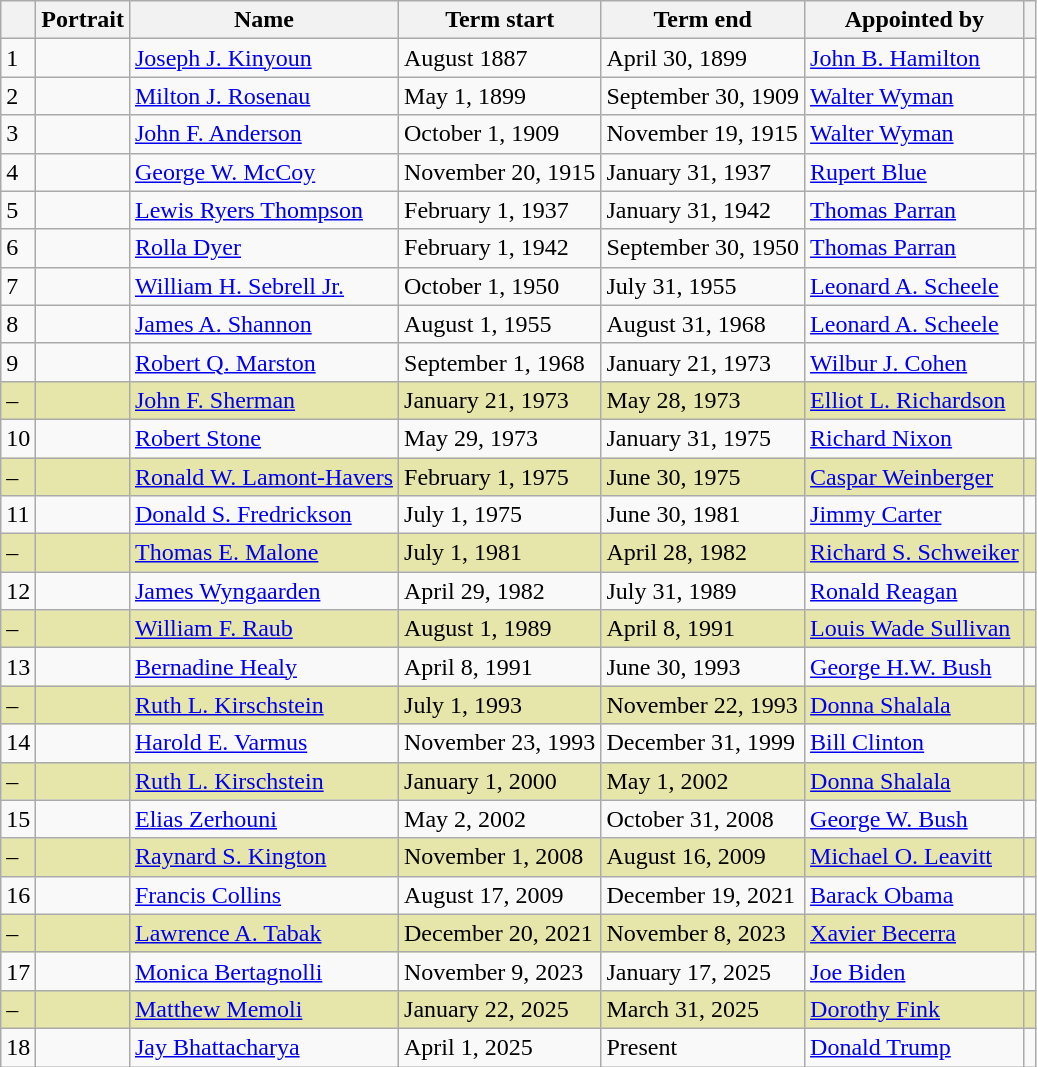<table class="sortable wikitable">
<tr>
<th></th>
<th>Portrait</th>
<th>Name</th>
<th>Term start</th>
<th>Term end</th>
<th>Appointed by</th>
<th class="unsortable"></th>
</tr>
<tr>
<td>1</td>
<td></td>
<td><a href='#'>Joseph J. Kinyoun</a></td>
<td>August 1887</td>
<td>April 30, 1899</td>
<td><a href='#'>John B. Hamilton</a></td>
<td></td>
</tr>
<tr>
<td>2</td>
<td></td>
<td><a href='#'>Milton J. Rosenau</a></td>
<td>May 1, 1899</td>
<td nowrap>September 30, 1909</td>
<td><a href='#'>Walter Wyman</a></td>
<td></td>
</tr>
<tr>
<td>3</td>
<td></td>
<td><a href='#'>John F. Anderson</a></td>
<td>October 1, 1909</td>
<td>November 19, 1915</td>
<td><a href='#'>Walter Wyman</a></td>
<td></td>
</tr>
<tr>
<td>4</td>
<td></td>
<td><a href='#'>George W. McCoy</a></td>
<td>November 20, 1915</td>
<td>January 31, 1937</td>
<td><a href='#'>Rupert Blue</a></td>
<td></td>
</tr>
<tr>
<td>5</td>
<td></td>
<td><a href='#'>Lewis Ryers Thompson</a></td>
<td>February 1, 1937</td>
<td>January 31, 1942</td>
<td><a href='#'>Thomas Parran</a></td>
<td></td>
</tr>
<tr>
<td>6</td>
<td></td>
<td><a href='#'>Rolla Dyer</a></td>
<td>February 1, 1942</td>
<td>September 30, 1950</td>
<td><a href='#'>Thomas Parran</a></td>
<td></td>
</tr>
<tr>
<td>7</td>
<td></td>
<td><a href='#'>William H. Sebrell Jr.</a></td>
<td>October 1, 1950</td>
<td>July 31, 1955</td>
<td><a href='#'>Leonard A. Scheele</a></td>
<td></td>
</tr>
<tr>
<td>8</td>
<td></td>
<td><a href='#'>James A. Shannon</a></td>
<td>August 1, 1955</td>
<td>August 31, 1968</td>
<td><a href='#'>Leonard A. Scheele</a></td>
<td></td>
</tr>
<tr>
<td>9</td>
<td></td>
<td><a href='#'>Robert Q. Marston</a></td>
<td nowrap>September 1, 1968</td>
<td>January 21, 1973</td>
<td><a href='#'>Wilbur J. Cohen</a></td>
<td></td>
</tr>
<tr bgcolor="#e6e6aa">
<td>–</td>
<td></td>
<td><a href='#'>John F. Sherman</a></td>
<td>January 21, 1973</td>
<td>May 28, 1973</td>
<td><a href='#'>Elliot L. Richardson</a></td>
<td></td>
</tr>
<tr>
<td>10</td>
<td></td>
<td><a href='#'>Robert Stone</a></td>
<td>May 29, 1973</td>
<td>January 31, 1975</td>
<td><a href='#'>Richard Nixon</a></td>
<td></td>
</tr>
<tr bgcolor="#e6e6aa">
<td>–</td>
<td></td>
<td><a href='#'>Ronald W. Lamont-Havers</a></td>
<td>February 1, 1975</td>
<td>June 30, 1975</td>
<td><a href='#'>Caspar Weinberger</a></td>
<td></td>
</tr>
<tr>
<td>11</td>
<td></td>
<td><a href='#'>Donald S. Fredrickson</a></td>
<td>July 1, 1975</td>
<td>June 30, 1981</td>
<td><a href='#'>Jimmy Carter</a></td>
<td></td>
</tr>
<tr bgcolor="#e6e6aa">
<td>–</td>
<td></td>
<td><a href='#'>Thomas E. Malone</a></td>
<td>July 1, 1981</td>
<td>April 28, 1982</td>
<td><a href='#'>Richard S. Schweiker</a></td>
<td></td>
</tr>
<tr>
<td>12</td>
<td></td>
<td><a href='#'>James Wyngaarden</a></td>
<td>April 29, 1982</td>
<td>July 31, 1989</td>
<td><a href='#'>Ronald Reagan</a></td>
<td></td>
</tr>
<tr bgcolor="#e6e6aa">
<td>–</td>
<td></td>
<td><a href='#'>William F. Raub</a></td>
<td>August 1, 1989</td>
<td>April 8, 1991</td>
<td><a href='#'>Louis Wade Sullivan</a></td>
<td></td>
</tr>
<tr>
<td>13</td>
<td></td>
<td><a href='#'>Bernadine Healy</a></td>
<td>April 8, 1991</td>
<td>June 30, 1993</td>
<td><a href='#'>George H.W. Bush</a></td>
<td></td>
</tr>
<tr bgcolor="#e6e6aa">
<td>–</td>
<td></td>
<td><a href='#'>Ruth L. Kirschstein</a></td>
<td>July 1, 1993</td>
<td>November 22, 1993</td>
<td><a href='#'>Donna Shalala</a></td>
<td></td>
</tr>
<tr>
<td>14</td>
<td></td>
<td><a href='#'>Harold E. Varmus</a></td>
<td nowrap>November 23, 1993</td>
<td>December 31, 1999</td>
<td><a href='#'>Bill Clinton</a></td>
<td></td>
</tr>
<tr bgcolor="#e6e6aa">
<td>–</td>
<td></td>
<td><a href='#'>Ruth L. Kirschstein</a></td>
<td>January 1, 2000</td>
<td>May 1, 2002</td>
<td><a href='#'>Donna Shalala</a></td>
<td></td>
</tr>
<tr>
<td>15</td>
<td></td>
<td><a href='#'>Elias Zerhouni</a></td>
<td>May 2, 2002</td>
<td>October 31, 2008</td>
<td><a href='#'>George W. Bush</a></td>
<td></td>
</tr>
<tr bgcolor="#e6e6aa">
<td>–</td>
<td></td>
<td><a href='#'>Raynard S. Kington</a></td>
<td>November 1, 2008</td>
<td>August 16, 2009</td>
<td><a href='#'>Michael O. Leavitt</a></td>
<td></td>
</tr>
<tr>
<td>16</td>
<td></td>
<td><a href='#'>Francis Collins</a></td>
<td>August 17, 2009</td>
<td>December 19, 2021</td>
<td><a href='#'>Barack Obama</a></td>
<td></td>
</tr>
<tr bgcolor="#e6e6aa">
<td>–</td>
<td></td>
<td><a href='#'>Lawrence A. Tabak</a></td>
<td>December 20, 2021</td>
<td>November 8, 2023</td>
<td><a href='#'>Xavier Becerra</a></td>
<td></td>
</tr>
<tr>
<td>17</td>
<td></td>
<td><a href='#'>Monica Bertagnolli</a></td>
<td>November 9, 2023</td>
<td>January 17, 2025</td>
<td><a href='#'>Joe Biden</a></td>
<td></td>
</tr>
<tr bgcolor="#e6e6aa">
<td>–</td>
<td></td>
<td><a href='#'>Matthew Memoli</a></td>
<td>January 22, 2025</td>
<td>March 31, 2025</td>
<td><a href='#'>Dorothy Fink</a></td>
<td></td>
</tr>
<tr>
<td>18</td>
<td></td>
<td><a href='#'>Jay Bhattacharya</a></td>
<td>April 1, 2025</td>
<td>Present</td>
<td><a href='#'>Donald Trump</a></td>
<td></td>
</tr>
</table>
